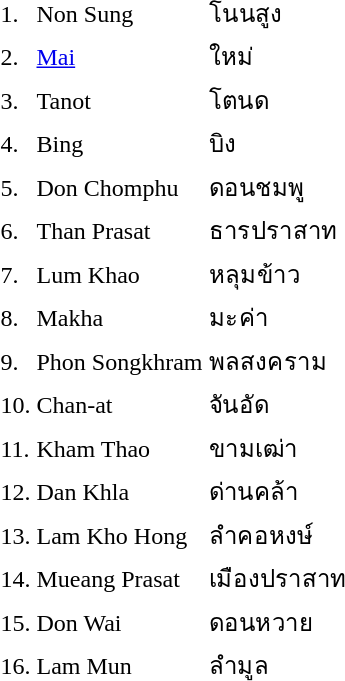<table>
<tr>
<td>1.</td>
<td>Non Sung</td>
<td>โนนสูง</td>
<td></td>
</tr>
<tr>
<td>2.</td>
<td><a href='#'>Mai</a></td>
<td>ใหม่</td>
<td></td>
</tr>
<tr>
<td>3.</td>
<td>Tanot</td>
<td>โตนด</td>
<td></td>
</tr>
<tr>
<td>4.</td>
<td>Bing</td>
<td>บิง</td>
<td></td>
</tr>
<tr>
<td>5.</td>
<td>Don Chomphu</td>
<td>ดอนชมพู</td>
<td></td>
</tr>
<tr>
<td>6.</td>
<td>Than Prasat</td>
<td>ธารปราสาท</td>
<td></td>
</tr>
<tr>
<td>7.</td>
<td>Lum Khao</td>
<td>หลุมข้าว</td>
<td></td>
</tr>
<tr>
<td>8.</td>
<td>Makha</td>
<td>มะค่า</td>
<td></td>
</tr>
<tr>
<td>9.</td>
<td>Phon Songkhram</td>
<td>พลสงคราม</td>
<td></td>
</tr>
<tr>
<td>10.</td>
<td>Chan-at</td>
<td>จันอัด</td>
<td></td>
</tr>
<tr>
<td>11.</td>
<td>Kham Thao</td>
<td>ขามเฒ่า</td>
<td></td>
</tr>
<tr>
<td>12.</td>
<td>Dan Khla</td>
<td>ด่านคล้า</td>
<td></td>
</tr>
<tr>
<td>13.</td>
<td>Lam Kho Hong</td>
<td>ลำคอหงษ์</td>
<td></td>
</tr>
<tr>
<td>14.</td>
<td>Mueang Prasat</td>
<td>เมืองปราสาท</td>
<td></td>
</tr>
<tr>
<td>15.</td>
<td>Don Wai</td>
<td>ดอนหวาย</td>
<td></td>
</tr>
<tr>
<td>16.</td>
<td>Lam Mun</td>
<td>ลำมูล</td>
<td></td>
</tr>
</table>
